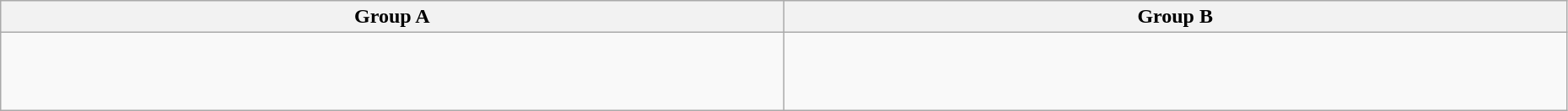<table class="wikitable" width="98%">
<tr>
<th width="25%">Group A</th>
<th width="25%">Group B</th>
</tr>
<tr>
<td><br><br><br></td>
<td><br><br><br></td>
</tr>
</table>
